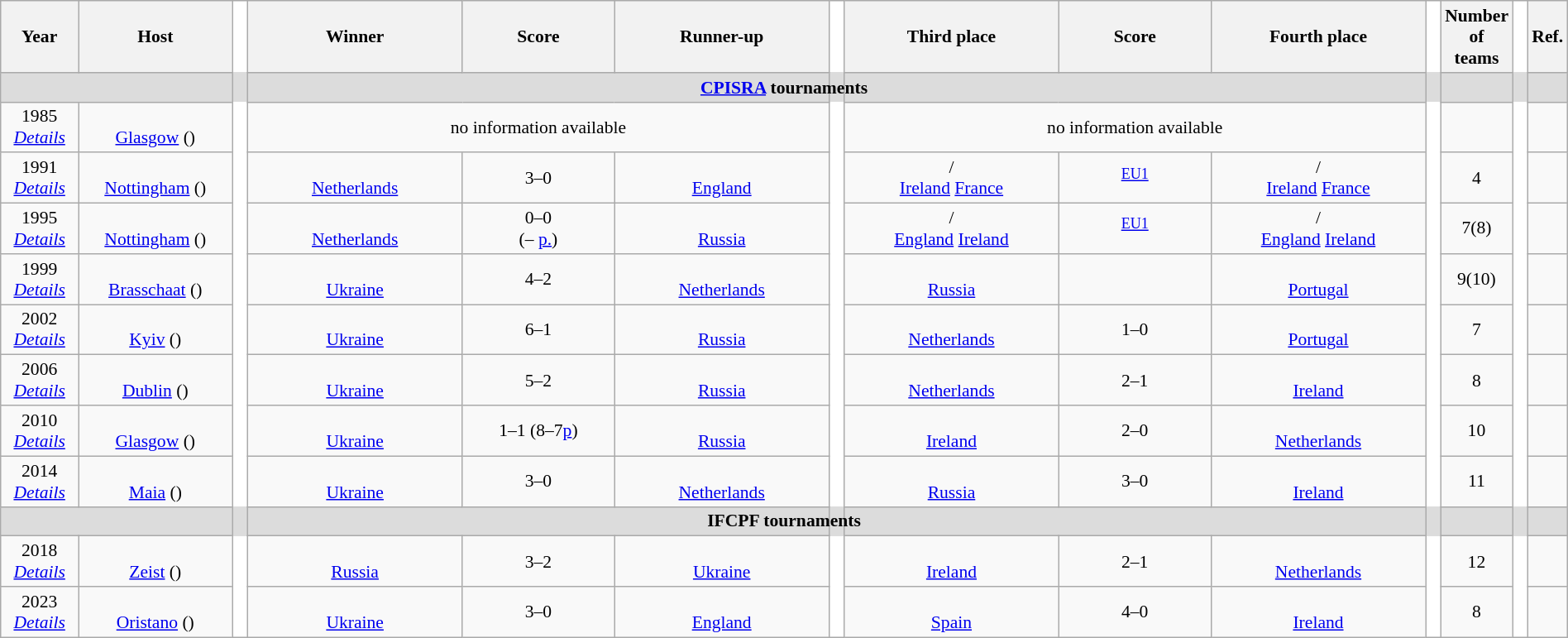<table class="wikitable" style="text-align:center;width:100%; font-size:90%;">
<tr>
<th width=5%>Year</th>
<th width=10%>Host</th>
<th rowspan="22" style="width:1%;background:#fff"></th>
<th width=14%>Winner</th>
<th width=10%>Score</th>
<th width=14%>Runner-up</th>
<th rowspan="22" style="width:1%;background:#fff"></th>
<th width=14%>Third place</th>
<th width=10%>Score</th>
<th width=14%>Fourth place</th>
<th rowspan="22" style="width:1%;background:#fff"></th>
<th width=4%>Number of teams</th>
<th rowspan="22" style="width:1%;background:#fff"></th>
<th width=4%>Ref.</th>
</tr>
<tr style="background:#DCDCDC">
<td colspan=14><strong><a href='#'>CPISRA</a> tournaments</strong></td>
</tr>
<tr>
<td>1985<br><em><a href='#'>Details</a></em></td>
<td><br><a href='#'>Glasgow</a> (<a href='#'></a>)</td>
<td colspan=3>no information available</td>
<td colspan=3>no information available</td>
<td></td>
<td></td>
</tr>
<tr>
<td>1991<br><em><a href='#'>Details</a></em></td>
<td><br><a href='#'>Nottingham</a> (<a href='#'></a>)</td>
<td><br><a href='#'>Netherlands</a></td>
<td>3–0</td>
<td> <br><a href='#'>England</a></td>
<td> / <br> <a href='#'>Ireland</a> <a href='#'>France</a></td>
<td><sup><a href='#'>EU1</a></sup></td>
<td> / <br> <a href='#'>Ireland</a> <a href='#'>France</a></td>
<td>4</td>
<td></td>
</tr>
<tr>
<td>1995<br><em><a href='#'>Details</a></em></td>
<td><br><a href='#'>Nottingham</a> (<a href='#'></a>)</td>
<td><br><a href='#'>Netherlands</a></td>
<td>0–0<br>(– <a href='#'>p.</a>)</td>
<td><br><a href='#'>Russia</a></td>
<td> / <br><a href='#'>England</a> <a href='#'>Ireland</a></td>
<td><sup><a href='#'>EU1</a></sup></td>
<td> / <br><a href='#'>England</a> <a href='#'>Ireland</a></td>
<td>7(8)</td>
<td></td>
</tr>
<tr>
<td>1999<br><em><a href='#'>Details</a></em></td>
<td><br><a href='#'>Brasschaat</a> (<a href='#'></a>)</td>
<td><br><a href='#'>Ukraine</a></td>
<td>4–2</td>
<td><br><a href='#'>Netherlands</a></td>
<td><br><a href='#'>Russia</a></td>
<td></td>
<td><br><a href='#'>Portugal</a></td>
<td>9(10)</td>
<td></td>
</tr>
<tr>
<td>2002<br><em><a href='#'>Details</a></em></td>
<td><br><a href='#'>Kyiv</a> (<a href='#'></a>)</td>
<td><br><a href='#'>Ukraine</a></td>
<td>6–1</td>
<td><br><a href='#'>Russia</a></td>
<td><br><a href='#'>Netherlands</a></td>
<td>1–0</td>
<td><br><a href='#'>Portugal</a></td>
<td>7</td>
<td></td>
</tr>
<tr>
<td>2006<br><em><a href='#'>Details</a></em></td>
<td><br><a href='#'>Dublin</a> (<a href='#'></a>)</td>
<td><br><a href='#'>Ukraine</a></td>
<td>5–2</td>
<td><br><a href='#'>Russia</a></td>
<td><br><a href='#'>Netherlands</a></td>
<td>2–1</td>
<td><br><a href='#'>Ireland</a></td>
<td>8</td>
<td></td>
</tr>
<tr>
<td>2010<br><em><a href='#'>Details</a></em></td>
<td><br><a href='#'>Glasgow</a> (<a href='#'></a>)</td>
<td><br><a href='#'>Ukraine</a></td>
<td>1–1  (8–7<a href='#'>p</a>)</td>
<td><br><a href='#'>Russia</a></td>
<td><br><a href='#'>Ireland</a></td>
<td>2–0</td>
<td><br><a href='#'>Netherlands</a></td>
<td>10</td>
<td></td>
</tr>
<tr>
<td>2014<br><em><a href='#'>Details</a></em></td>
<td><br><a href='#'>Maia</a> (<a href='#'></a>)</td>
<td><br><a href='#'>Ukraine</a></td>
<td>3–0</td>
<td><br><a href='#'>Netherlands</a></td>
<td><br><a href='#'>Russia</a></td>
<td>3–0</td>
<td><br><a href='#'>Ireland</a></td>
<td>11</td>
<td></td>
</tr>
<tr style="background:#DCDCDC">
<td colspan=14><strong>IFCPF tournaments</strong></td>
</tr>
<tr>
<td>2018<br><em><a href='#'>Details</a></em></td>
<td><br><a href='#'>Zeist</a> ()</td>
<td><br><a href='#'>Russia</a></td>
<td>3–2</td>
<td><br><a href='#'>Ukraine</a></td>
<td><br><a href='#'>Ireland</a></td>
<td>2–1</td>
<td><br><a href='#'>Netherlands</a></td>
<td>12</td>
<td></td>
</tr>
<tr>
<td>2023<br><em><a href='#'>Details</a></em></td>
<td><br><a href='#'>Oristano</a> ()</td>
<td><br><a href='#'>Ukraine</a></td>
<td>3–0</td>
<td><br><a href='#'>England</a></td>
<td><br><a href='#'>Spain</a></td>
<td>4–0</td>
<td><br><a href='#'>Ireland</a></td>
<td>8</td>
<td></td>
</tr>
</table>
